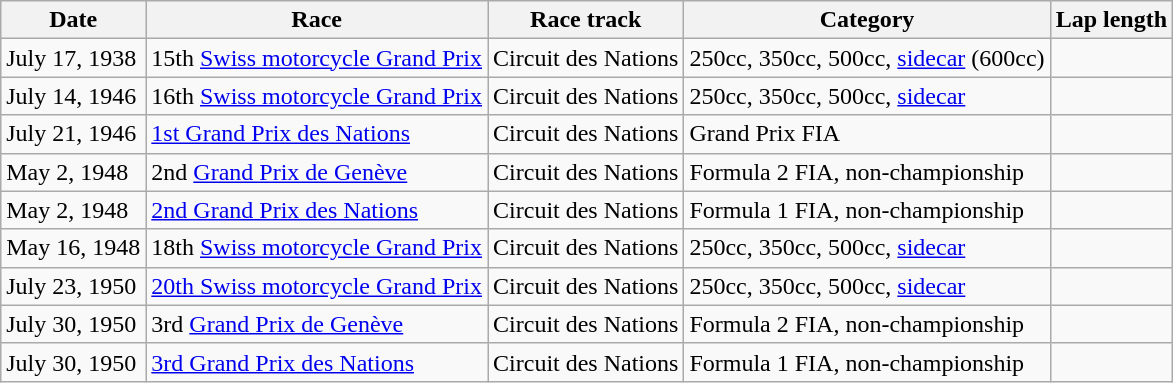<table class="wikitable">
<tr>
<th>Date</th>
<th>Race</th>
<th>Race track</th>
<th>Category</th>
<th>Lap length</th>
</tr>
<tr>
<td>July 17, 1938</td>
<td>15th <a href='#'>Swiss motorcycle Grand Prix</a></td>
<td>Circuit des Nations</td>
<td>250cc, 350cc, 500cc, <a href='#'>sidecar</a> (600cc)</td>
<td></td>
</tr>
<tr>
<td>July 14, 1946</td>
<td>16th <a href='#'>Swiss motorcycle Grand Prix</a></td>
<td>Circuit des Nations</td>
<td>250cc, 350cc, 500cc, <a href='#'>sidecar</a></td>
<td></td>
</tr>
<tr>
<td>July 21, 1946</td>
<td><a href='#'>1st Grand Prix des Nations</a></td>
<td>Circuit des Nations</td>
<td>Grand Prix FIA</td>
<td></td>
</tr>
<tr>
<td>May 2, 1948</td>
<td>2nd <a href='#'>Grand Prix de Genève</a></td>
<td>Circuit des Nations</td>
<td>Formula 2 FIA, non-championship</td>
<td></td>
</tr>
<tr>
<td>May 2, 1948</td>
<td><a href='#'>2nd Grand Prix des Nations</a></td>
<td>Circuit des Nations</td>
<td>Formula 1 FIA, non-championship</td>
<td></td>
</tr>
<tr>
<td>May 16, 1948</td>
<td>18th <a href='#'>Swiss motorcycle Grand Prix</a></td>
<td>Circuit des Nations</td>
<td>250cc, 350cc, 500cc, <a href='#'>sidecar</a></td>
<td></td>
</tr>
<tr>
<td>July 23, 1950</td>
<td><a href='#'>20th Swiss motorcycle Grand Prix</a></td>
<td>Circuit des Nations</td>
<td>250cc, 350cc, 500cc, <a href='#'>sidecar</a></td>
<td></td>
</tr>
<tr>
<td>July 30, 1950</td>
<td>3rd <a href='#'>Grand Prix de Genève</a></td>
<td>Circuit des Nations</td>
<td>Formula 2 FIA, non-championship</td>
<td></td>
</tr>
<tr>
<td>July 30, 1950</td>
<td><a href='#'>3rd Grand Prix des Nations</a></td>
<td>Circuit des Nations</td>
<td>Formula 1 FIA, non-championship</td>
<td> </td>
</tr>
</table>
